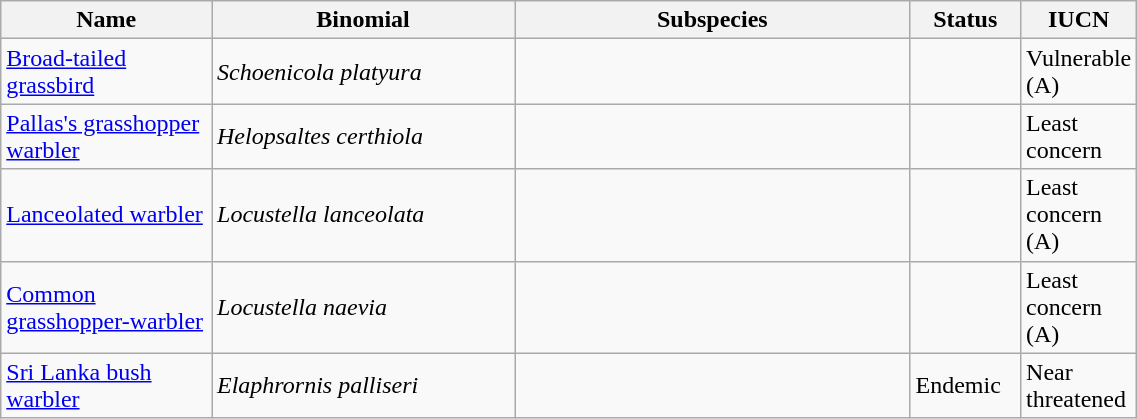<table width=60% class="wikitable">
<tr>
<th width=20%>Name</th>
<th width=30%>Binomial</th>
<th width=40%>Subspecies</th>
<th width=30%>Status</th>
<th width=30%>IUCN</th>
</tr>
<tr>
<td><a href='#'>Broad-tailed grassbird</a><br></td>
<td><em>Schoenicola platyura</em></td>
<td></td>
<td></td>
<td>Vulnerable<br>(A)</td>
</tr>
<tr>
<td><a href='#'>Pallas's grasshopper warbler</a><br></td>
<td><em>Helopsaltes certhiola</em></td>
<td></td>
<td></td>
<td>Least concern</td>
</tr>
<tr>
<td><a href='#'>Lanceolated warbler</a><br></td>
<td><em>Locustella lanceolata</em></td>
<td></td>
<td></td>
<td>Least concern<br>(A)</td>
</tr>
<tr>
<td><a href='#'>Common grasshopper-warbler</a><br></td>
<td><em>Locustella naevia</em></td>
<td></td>
<td></td>
<td>Least concern<br>(A)</td>
</tr>
<tr>
<td><a href='#'>Sri Lanka bush warbler</a><br></td>
<td><em>Elaphrornis palliseri</em></td>
<td></td>
<td>Endemic</td>
<td>Near threatened</td>
</tr>
</table>
